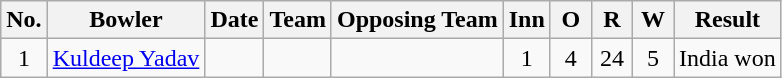<table class="wikitable sortable">
<tr align=center>
<th>No.</th>
<th>Bowler</th>
<th>Date</th>
<th>Team</th>
<th>Opposing Team</th>
<th scope="col" style="width:20px;">Inn</th>
<th scope="col" style="width:20px;">O</th>
<th scope="col" style="width:20px;">R</th>
<th scope="col" style="width:20px;">W</th>
<th>Result</th>
</tr>
<tr align=center>
<td>1</td>
<td><a href='#'>Kuldeep Yadav</a></td>
<td></td>
<td></td>
<td></td>
<td>1</td>
<td>4</td>
<td>24</td>
<td>5</td>
<td>India won</td>
</tr>
</table>
